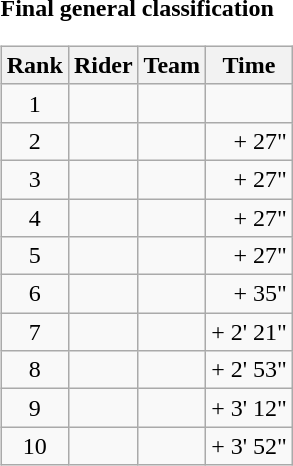<table>
<tr>
<td><strong>Final general classification</strong><br><table class="wikitable">
<tr>
<th scope="col">Rank</th>
<th scope="col">Rider</th>
<th scope="col">Team</th>
<th scope="col">Time</th>
</tr>
<tr>
<td style="text-align:center;">1</td>
<td></td>
<td></td>
<td style="text-align:right;"></td>
</tr>
<tr>
<td style="text-align:center;">2</td>
<td></td>
<td></td>
<td style="text-align:right;">+ 27"</td>
</tr>
<tr>
<td style="text-align:center;">3</td>
<td></td>
<td></td>
<td style="text-align:right;">+ 27"</td>
</tr>
<tr>
<td style="text-align:center;">4</td>
<td></td>
<td></td>
<td style="text-align:right;">+ 27"</td>
</tr>
<tr>
<td style="text-align:center;">5</td>
<td></td>
<td></td>
<td style="text-align:right;">+ 27"</td>
</tr>
<tr>
<td style="text-align:center;">6</td>
<td></td>
<td></td>
<td style="text-align:right;">+ 35"</td>
</tr>
<tr>
<td style="text-align:center;">7</td>
<td></td>
<td></td>
<td style="text-align:right;">+ 2' 21"</td>
</tr>
<tr>
<td style="text-align:center;">8</td>
<td></td>
<td></td>
<td style="text-align:right;">+ 2' 53"</td>
</tr>
<tr>
<td style="text-align:center;">9</td>
<td></td>
<td></td>
<td style="text-align:right;">+ 3' 12"</td>
</tr>
<tr>
<td style="text-align:center;">10</td>
<td></td>
<td></td>
<td style="text-align:right;">+ 3' 52"</td>
</tr>
</table>
</td>
</tr>
</table>
